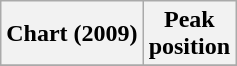<table class="wikitable plainrowheaders" style="text-align:center">
<tr>
<th scope="col">Chart (2009)</th>
<th scope="col">Peak<br>position</th>
</tr>
<tr>
</tr>
</table>
